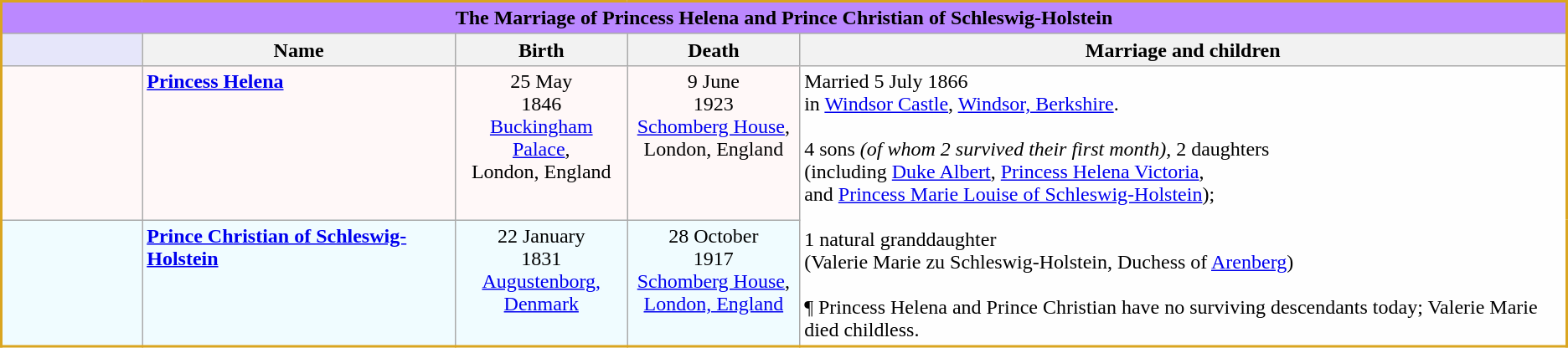<table class="wikitable" style="border:2px solid goldenrod">
<tr>
<td bgcolor=bb88ff align=center colspan="5"><strong>The Marriage of Princess Helena and Prince Christian of Schleswig-Holstein</strong></td>
</tr>
<tr bgcolor=lavender>
<td width="9%"> </td>
<th width="20%">Name</th>
<th width="11%">Birth</th>
<th width="11%">Death</th>
<th>Marriage and children</th>
</tr>
<tr bgcolor=fff8f8 valign="top">
<td align=center></td>
<td><strong><a href='#'>Princess Helena</a></strong></td>
<td align=center>25 May<br>1846<br><a href='#'>Buckingham Palace</a>,<br> London, England</td>
<td align=center>9 June<br>1923<br><a href='#'>Schomberg House</a>, London, England</td>
<td bgcolor=fefefe rowspan="2" valign="middle">Married 5 July 1866<br>in <a href='#'>Windsor Castle</a>, <a href='#'>Windsor, Berkshire</a>.<br><br> 4 sons <em>(of whom 2 survived their first month)</em>, 2 daughters <br>(including <a href='#'>Duke Albert</a>, <a href='#'>Princess Helena Victoria</a>,<br> and <a href='#'>Princess Marie Louise of Schleswig-Holstein</a>);<br><br>1 natural granddaughter<br> (Valerie Marie zu Schleswig-Holstein, Duchess of <a href='#'>Arenberg</a>)<br><br>¶ Princess Helena and Prince Christian have no surviving descendants today; Valerie Marie died childless.</td>
</tr>
<tr bgcolor=f0fcff valign="top">
<td align=center></td>
<td><strong><a href='#'>Prince Christian of Schleswig-Holstein</a></strong></td>
<td align=center>22 January<br>1831<br><a href='#'>Augustenborg, Denmark</a></td>
<td align=center>28 October<br>1917<br><a href='#'>Schomberg House</a>, <a href='#'>London, England</a></td>
</tr>
</table>
